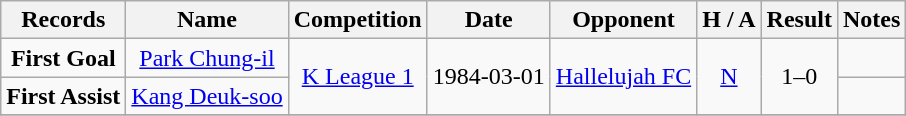<table class="wikitable" style="text-align:center">
<tr>
<th>Records</th>
<th>Name</th>
<th>Competition</th>
<th>Date</th>
<th>Opponent</th>
<th>H / A</th>
<th>Result</th>
<th>Notes</th>
</tr>
<tr>
<td><strong>First Goal</strong></td>
<td> <a href='#'>Park Chung-il</a></td>
<td rowspan="2"><a href='#'>K League 1</a></td>
<td rowspan="2">1984-03-01</td>
<td rowspan="2"><a href='#'>Hallelujah FC</a></td>
<td rowspan="2"><a href='#'>N</a></td>
<td rowspan="2">1–0</td>
<td></td>
</tr>
<tr>
<td><strong>First Assist</strong></td>
<td> <a href='#'>Kang Deuk-soo</a></td>
<td></td>
</tr>
<tr>
</tr>
</table>
